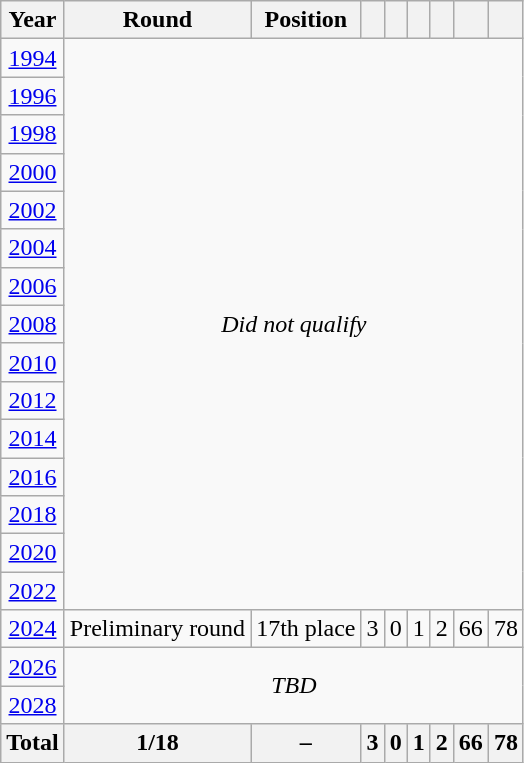<table class="wikitable" style="text-align: center;">
<tr>
<th>Year</th>
<th>Round</th>
<th>Position</th>
<th></th>
<th></th>
<th></th>
<th></th>
<th></th>
<th></th>
</tr>
<tr>
<td> <a href='#'>1994</a></td>
<td colspan=8 rowspan=15><em>Did not qualify</em></td>
</tr>
<tr>
<td> <a href='#'>1996</a></td>
</tr>
<tr>
<td> <a href='#'>1998</a></td>
</tr>
<tr>
<td> <a href='#'>2000</a></td>
</tr>
<tr>
<td> <a href='#'>2002</a></td>
</tr>
<tr>
<td> <a href='#'>2004</a></td>
</tr>
<tr>
<td> <a href='#'>2006</a></td>
</tr>
<tr>
<td> <a href='#'>2008</a></td>
</tr>
<tr>
<td> <a href='#'>2010</a></td>
</tr>
<tr>
<td> <a href='#'>2012</a></td>
</tr>
<tr>
<td> <a href='#'>2014</a></td>
</tr>
<tr>
<td> <a href='#'>2016</a></td>
</tr>
<tr>
<td> <a href='#'>2018</a></td>
</tr>
<tr>
<td> <a href='#'>2020</a></td>
</tr>
<tr>
<td> <a href='#'>2022</a></td>
</tr>
<tr>
<td> <a href='#'>2024</a></td>
<td>Preliminary round</td>
<td>17th place</td>
<td>3</td>
<td>0</td>
<td>1</td>
<td>2</td>
<td>66</td>
<td>78</td>
</tr>
<tr>
<td> <a href='#'>2026</a></td>
<td colspan=8 rowspan=2><em>TBD</em></td>
</tr>
<tr>
<td> <a href='#'>2028</a></td>
</tr>
<tr>
<th>Total</th>
<th>1/18</th>
<th>–</th>
<th>3</th>
<th>0</th>
<th>1</th>
<th>2</th>
<th>66</th>
<th>78</th>
</tr>
</table>
